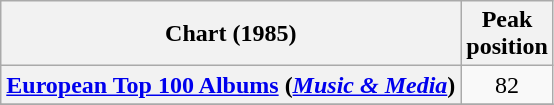<table class="wikitable plainrowheaders sortable">
<tr>
<th scope="col">Chart (1985)</th>
<th scope="col">Peak<br>position</th>
</tr>
<tr>
<th scope="row"><a href='#'>European Top 100 Albums</a> (<em><a href='#'>Music & Media</a></em>)</th>
<td align="center">82</td>
</tr>
<tr>
</tr>
</table>
